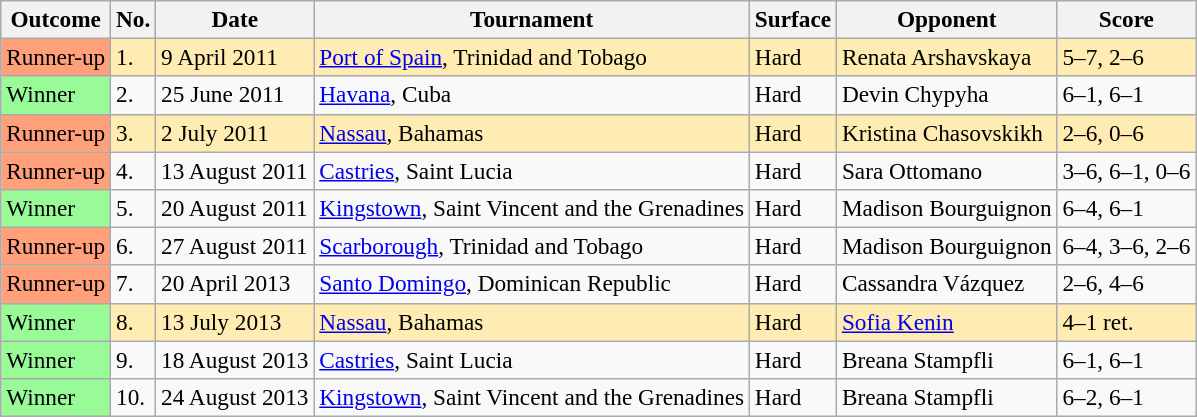<table class="sortable wikitable" style=font-size:97%>
<tr>
<th>Outcome</th>
<th>No.</th>
<th>Date</th>
<th>Tournament</th>
<th>Surface</th>
<th>Opponent</th>
<th>Score</th>
</tr>
<tr bgcolor=#ffecb2>
<td style="background:#ffa07a;">Runner-up</td>
<td>1.</td>
<td>9 April 2011</td>
<td><a href='#'>Port of Spain</a>, Trinidad and Tobago</td>
<td>Hard</td>
<td> Renata Arshavskaya</td>
<td>5–7, 2–6</td>
</tr>
<tr>
<td bgcolor="98FB98">Winner</td>
<td>2.</td>
<td>25 June 2011</td>
<td><a href='#'>Havana</a>, Cuba</td>
<td>Hard</td>
<td> Devin Chypyha</td>
<td>6–1, 6–1</td>
</tr>
<tr bgcolor=#ffecb2>
<td style="background:#ffa07a;">Runner-up</td>
<td>3.</td>
<td>2 July 2011</td>
<td><a href='#'>Nassau</a>, Bahamas</td>
<td>Hard</td>
<td> Kristina Chasovskikh</td>
<td>2–6, 0–6</td>
</tr>
<tr>
<td style="background:#ffa07a;">Runner-up</td>
<td>4.</td>
<td>13 August 2011</td>
<td><a href='#'>Castries</a>, Saint Lucia</td>
<td>Hard</td>
<td> Sara Ottomano</td>
<td>3–6, 6–1, 0–6</td>
</tr>
<tr>
<td bgcolor="98FB98">Winner</td>
<td>5.</td>
<td>20 August 2011</td>
<td><a href='#'>Kingstown</a>, Saint Vincent and the Grenadines</td>
<td>Hard</td>
<td> Madison Bourguignon</td>
<td>6–4, 6–1</td>
</tr>
<tr>
<td style="background:#ffa07a;">Runner-up</td>
<td>6.</td>
<td>27 August 2011</td>
<td><a href='#'>Scarborough</a>, Trinidad and Tobago</td>
<td>Hard</td>
<td> Madison Bourguignon</td>
<td>6–4, 3–6, 2–6</td>
</tr>
<tr>
<td style="background:#ffa07a;">Runner-up</td>
<td>7.</td>
<td>20 April 2013</td>
<td><a href='#'>Santo Domingo</a>, Dominican Republic</td>
<td>Hard</td>
<td> Cassandra Vázquez</td>
<td>2–6, 4–6</td>
</tr>
<tr bgcolor=#ffecb2>
<td bgcolor="98FB98">Winner</td>
<td>8.</td>
<td>13 July 2013</td>
<td><a href='#'>Nassau</a>, Bahamas</td>
<td>Hard</td>
<td> <a href='#'>Sofia Kenin</a></td>
<td>4–1 ret.</td>
</tr>
<tr>
<td bgcolor="98FB98">Winner</td>
<td>9.</td>
<td>18 August 2013</td>
<td><a href='#'>Castries</a>, Saint Lucia</td>
<td>Hard</td>
<td> Breana Stampfli</td>
<td>6–1, 6–1</td>
</tr>
<tr>
<td bgcolor="98FB98">Winner</td>
<td>10.</td>
<td>24 August 2013</td>
<td><a href='#'>Kingstown</a>, Saint Vincent and the Grenadines</td>
<td>Hard</td>
<td> Breana Stampfli</td>
<td>6–2, 6–1</td>
</tr>
</table>
